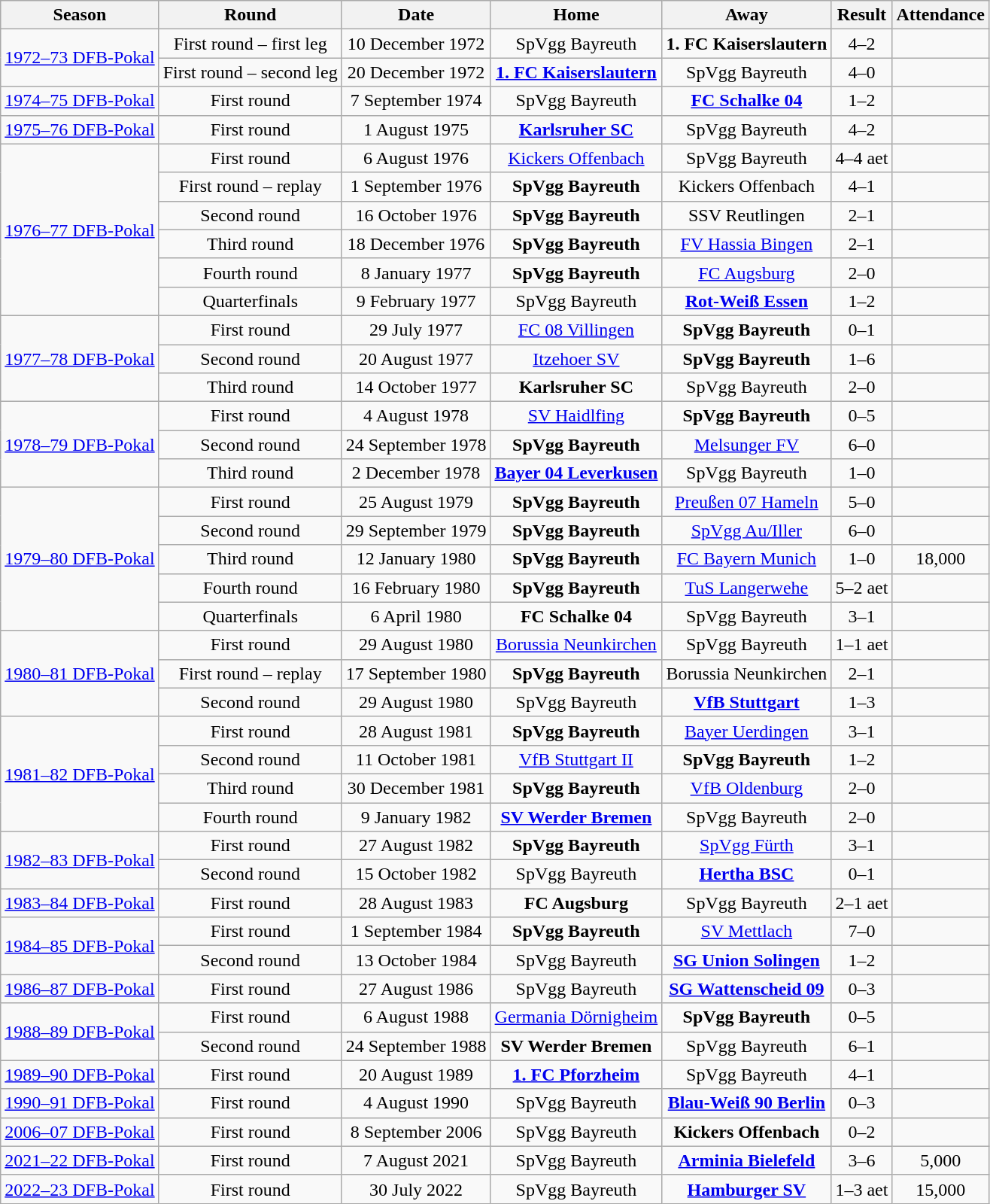<table class="wikitable">
<tr>
<th>Season</th>
<th>Round</th>
<th>Date</th>
<th>Home</th>
<th>Away</th>
<th>Result</th>
<th>Attendance</th>
</tr>
<tr align="center">
<td rowspan=2><a href='#'>1972–73 DFB-Pokal</a></td>
<td>First round – first leg</td>
<td>10 December 1972</td>
<td>SpVgg Bayreuth</td>
<td><strong>1. FC Kaiserslautern</strong></td>
<td>4–2</td>
<td></td>
</tr>
<tr align="center">
<td>First round – second leg</td>
<td>20 December 1972</td>
<td><strong><a href='#'>1. FC Kaiserslautern</a></strong></td>
<td>SpVgg Bayreuth</td>
<td>4–0</td>
<td></td>
</tr>
<tr align="center">
<td><a href='#'>1974–75 DFB-Pokal</a></td>
<td>First round</td>
<td>7 September 1974</td>
<td>SpVgg Bayreuth</td>
<td><strong><a href='#'>FC Schalke 04</a></strong></td>
<td>1–2</td>
<td></td>
</tr>
<tr align="center">
<td><a href='#'>1975–76 DFB-Pokal</a></td>
<td>First round</td>
<td>1 August 1975</td>
<td><strong><a href='#'>Karlsruher SC</a></strong></td>
<td>SpVgg Bayreuth</td>
<td>4–2</td>
<td></td>
</tr>
<tr align="center">
<td rowspan=6><a href='#'>1976–77 DFB-Pokal</a></td>
<td>First round</td>
<td>6 August 1976</td>
<td><a href='#'>Kickers Offenbach</a></td>
<td>SpVgg Bayreuth</td>
<td>4–4 aet</td>
<td></td>
</tr>
<tr align="center">
<td>First round – replay</td>
<td>1 September 1976</td>
<td><strong>SpVgg Bayreuth</strong></td>
<td>Kickers Offenbach</td>
<td>4–1</td>
<td></td>
</tr>
<tr align="center">
<td>Second round</td>
<td>16 October 1976</td>
<td><strong>SpVgg Bayreuth</strong></td>
<td>SSV Reutlingen</td>
<td>2–1</td>
<td></td>
</tr>
<tr align="center">
<td>Third round</td>
<td>18 December 1976</td>
<td><strong>SpVgg Bayreuth</strong></td>
<td><a href='#'>FV Hassia Bingen</a></td>
<td>2–1</td>
<td></td>
</tr>
<tr align="center">
<td>Fourth round</td>
<td>8 January 1977</td>
<td><strong>SpVgg Bayreuth</strong></td>
<td><a href='#'>FC Augsburg</a></td>
<td>2–0</td>
<td></td>
</tr>
<tr align="center">
<td>Quarterfinals</td>
<td>9 February 1977</td>
<td>SpVgg Bayreuth</td>
<td><strong><a href='#'>Rot-Weiß Essen</a></strong></td>
<td>1–2</td>
<td></td>
</tr>
<tr align="center">
<td rowspan=3><a href='#'>1977–78 DFB-Pokal</a></td>
<td>First round</td>
<td>29 July 1977</td>
<td><a href='#'>FC 08 Villingen</a></td>
<td><strong>SpVgg Bayreuth</strong></td>
<td>0–1</td>
<td></td>
</tr>
<tr align="center">
<td>Second round</td>
<td>20 August 1977</td>
<td><a href='#'>Itzehoer SV</a></td>
<td><strong>SpVgg Bayreuth</strong></td>
<td>1–6</td>
<td></td>
</tr>
<tr align="center">
<td>Third round</td>
<td>14 October 1977</td>
<td><strong>Karlsruher SC</strong></td>
<td>SpVgg Bayreuth</td>
<td>2–0</td>
<td></td>
</tr>
<tr align="center">
<td rowspan=3><a href='#'>1978–79 DFB-Pokal</a></td>
<td>First round</td>
<td>4 August 1978</td>
<td><a href='#'>SV Haidlfing</a></td>
<td><strong>SpVgg Bayreuth</strong></td>
<td>0–5</td>
<td></td>
</tr>
<tr align="center">
<td>Second round</td>
<td>24 September 1978</td>
<td><strong>SpVgg Bayreuth</strong></td>
<td><a href='#'>Melsunger FV</a></td>
<td>6–0</td>
<td></td>
</tr>
<tr align="center">
<td>Third round</td>
<td>2 December 1978</td>
<td><strong><a href='#'>Bayer 04 Leverkusen</a></strong></td>
<td>SpVgg Bayreuth</td>
<td>1–0</td>
<td></td>
</tr>
<tr align="center">
<td rowspan=5><a href='#'>1979–80 DFB-Pokal</a></td>
<td>First round</td>
<td>25 August 1979</td>
<td><strong>SpVgg Bayreuth</strong></td>
<td><a href='#'>Preußen 07 Hameln</a></td>
<td>5–0</td>
<td></td>
</tr>
<tr align="center">
<td>Second round</td>
<td>29 September 1979</td>
<td><strong>SpVgg Bayreuth</strong></td>
<td><a href='#'>SpVgg Au/Iller</a></td>
<td>6–0</td>
<td></td>
</tr>
<tr align="center">
<td>Third round</td>
<td>12 January 1980</td>
<td><strong>SpVgg Bayreuth</strong></td>
<td><a href='#'>FC Bayern Munich</a></td>
<td>1–0</td>
<td>18,000</td>
</tr>
<tr align="center">
<td>Fourth round</td>
<td>16 February 1980</td>
<td><strong>SpVgg Bayreuth</strong></td>
<td><a href='#'>TuS Langerwehe</a></td>
<td>5–2 aet</td>
<td></td>
</tr>
<tr align="center">
<td>Quarterfinals</td>
<td>6 April 1980</td>
<td><strong>FC Schalke 04</strong></td>
<td>SpVgg Bayreuth</td>
<td>3–1</td>
<td></td>
</tr>
<tr align="center">
<td rowspan=3><a href='#'>1980–81 DFB-Pokal</a></td>
<td>First round</td>
<td>29 August 1980</td>
<td><a href='#'>Borussia Neunkirchen</a></td>
<td>SpVgg Bayreuth</td>
<td>1–1 aet</td>
<td></td>
</tr>
<tr align="center">
<td>First round – replay</td>
<td>17 September 1980</td>
<td><strong>SpVgg Bayreuth</strong></td>
<td>Borussia Neunkirchen</td>
<td>2–1</td>
<td></td>
</tr>
<tr align="center">
<td>Second round</td>
<td>29 August 1980</td>
<td>SpVgg Bayreuth</td>
<td><strong><a href='#'>VfB Stuttgart</a></strong></td>
<td>1–3</td>
<td></td>
</tr>
<tr align="center">
<td rowspan=4><a href='#'>1981–82 DFB-Pokal</a></td>
<td>First round</td>
<td>28 August 1981</td>
<td><strong>SpVgg Bayreuth</strong></td>
<td><a href='#'>Bayer Uerdingen</a></td>
<td>3–1</td>
<td></td>
</tr>
<tr align="center">
<td>Second round</td>
<td>11 October 1981</td>
<td><a href='#'>VfB Stuttgart II</a></td>
<td><strong>SpVgg Bayreuth</strong></td>
<td>1–2</td>
<td></td>
</tr>
<tr align="center">
<td>Third round</td>
<td>30 December 1981</td>
<td><strong>SpVgg Bayreuth</strong></td>
<td><a href='#'>VfB Oldenburg</a></td>
<td>2–0</td>
<td></td>
</tr>
<tr align="center">
<td>Fourth round</td>
<td>9 January 1982</td>
<td><strong><a href='#'>SV Werder Bremen</a></strong></td>
<td>SpVgg Bayreuth</td>
<td>2–0</td>
<td></td>
</tr>
<tr align="center">
<td rowspan=2><a href='#'>1982–83 DFB-Pokal</a></td>
<td>First round</td>
<td>27 August 1982</td>
<td><strong>SpVgg Bayreuth</strong></td>
<td><a href='#'>SpVgg Fürth</a></td>
<td>3–1</td>
<td></td>
</tr>
<tr align="center">
<td>Second round</td>
<td>15 October 1982</td>
<td>SpVgg Bayreuth</td>
<td><strong><a href='#'>Hertha BSC</a></strong></td>
<td>0–1</td>
<td></td>
</tr>
<tr align="center">
<td><a href='#'>1983–84 DFB-Pokal</a></td>
<td>First round</td>
<td>28 August 1983</td>
<td><strong>FC Augsburg</strong></td>
<td>SpVgg Bayreuth</td>
<td>2–1 aet</td>
<td></td>
</tr>
<tr align="center">
<td rowspan=2><a href='#'>1984–85 DFB-Pokal</a></td>
<td>First round</td>
<td>1 September 1984</td>
<td><strong>SpVgg Bayreuth</strong></td>
<td><a href='#'>SV Mettlach</a></td>
<td>7–0</td>
<td></td>
</tr>
<tr align="center">
<td>Second round</td>
<td>13 October 1984</td>
<td>SpVgg Bayreuth</td>
<td><strong><a href='#'>SG Union Solingen</a></strong></td>
<td>1–2</td>
<td></td>
</tr>
<tr align="center">
<td><a href='#'>1986–87 DFB-Pokal</a></td>
<td>First round</td>
<td>27 August 1986</td>
<td>SpVgg Bayreuth</td>
<td><strong><a href='#'>SG Wattenscheid 09</a></strong></td>
<td>0–3</td>
<td></td>
</tr>
<tr align="center">
<td rowspan=2><a href='#'>1988–89 DFB-Pokal</a></td>
<td>First round</td>
<td>6 August 1988</td>
<td><a href='#'>Germania Dörnigheim</a></td>
<td><strong>SpVgg Bayreuth</strong></td>
<td>0–5</td>
<td></td>
</tr>
<tr align="center">
<td>Second round</td>
<td>24 September 1988</td>
<td><strong>SV Werder Bremen</strong></td>
<td>SpVgg Bayreuth</td>
<td>6–1</td>
<td></td>
</tr>
<tr align="center">
<td><a href='#'>1989–90 DFB-Pokal</a></td>
<td>First round</td>
<td>20 August 1989</td>
<td><strong><a href='#'>1. FC Pforzheim</a></strong></td>
<td>SpVgg Bayreuth</td>
<td>4–1</td>
<td></td>
</tr>
<tr align="center">
<td><a href='#'>1990–91 DFB-Pokal</a></td>
<td>First round</td>
<td>4 August 1990</td>
<td>SpVgg Bayreuth</td>
<td><strong><a href='#'>Blau-Weiß 90 Berlin</a></strong></td>
<td>0–3</td>
<td></td>
</tr>
<tr align="center">
<td><a href='#'>2006–07 DFB-Pokal</a></td>
<td>First round</td>
<td>8 September 2006</td>
<td>SpVgg Bayreuth</td>
<td><strong>Kickers Offenbach</strong></td>
<td>0–2</td>
<td></td>
</tr>
<tr align="center">
<td><a href='#'>2021–22 DFB-Pokal</a></td>
<td>First round</td>
<td>7 August 2021</td>
<td>SpVgg Bayreuth</td>
<td><strong><a href='#'>Arminia Bielefeld</a></strong></td>
<td>3–6</td>
<td>5,000</td>
</tr>
<tr align="center">
<td><a href='#'>2022–23 DFB-Pokal</a></td>
<td>First round</td>
<td>30 July 2022</td>
<td>SpVgg Bayreuth</td>
<td><strong><a href='#'>Hamburger SV</a></strong></td>
<td>1–3 aet</td>
<td>15,000</td>
</tr>
</table>
